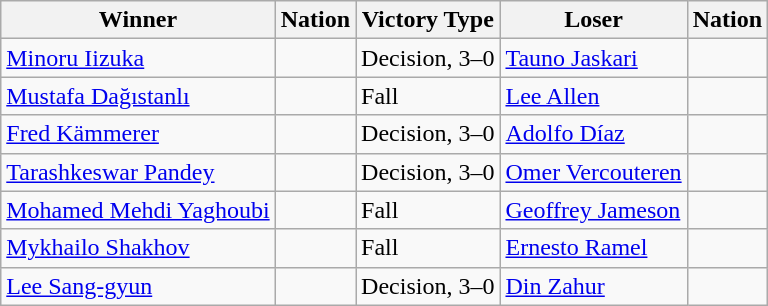<table class="wikitable sortable" style="text-align:left;">
<tr>
<th>Winner</th>
<th>Nation</th>
<th>Victory Type</th>
<th>Loser</th>
<th>Nation</th>
</tr>
<tr>
<td><a href='#'>Minoru Iizuka</a></td>
<td></td>
<td>Decision, 3–0</td>
<td><a href='#'>Tauno Jaskari</a></td>
<td></td>
</tr>
<tr>
<td><a href='#'>Mustafa Dağıstanlı</a></td>
<td></td>
<td>Fall</td>
<td><a href='#'>Lee Allen</a></td>
<td></td>
</tr>
<tr>
<td><a href='#'>Fred Kämmerer</a></td>
<td></td>
<td>Decision, 3–0</td>
<td><a href='#'>Adolfo Díaz</a></td>
<td></td>
</tr>
<tr>
<td><a href='#'>Tarashkeswar Pandey</a></td>
<td></td>
<td>Decision, 3–0</td>
<td><a href='#'>Omer Vercouteren</a></td>
<td></td>
</tr>
<tr>
<td><a href='#'>Mohamed Mehdi Yaghoubi</a></td>
<td></td>
<td>Fall</td>
<td><a href='#'>Geoffrey Jameson</a></td>
<td></td>
</tr>
<tr>
<td><a href='#'>Mykhailo Shakhov</a></td>
<td></td>
<td>Fall</td>
<td><a href='#'>Ernesto Ramel</a></td>
<td></td>
</tr>
<tr>
<td><a href='#'>Lee Sang-gyun</a></td>
<td></td>
<td>Decision, 3–0</td>
<td><a href='#'>Din Zahur</a></td>
<td></td>
</tr>
</table>
